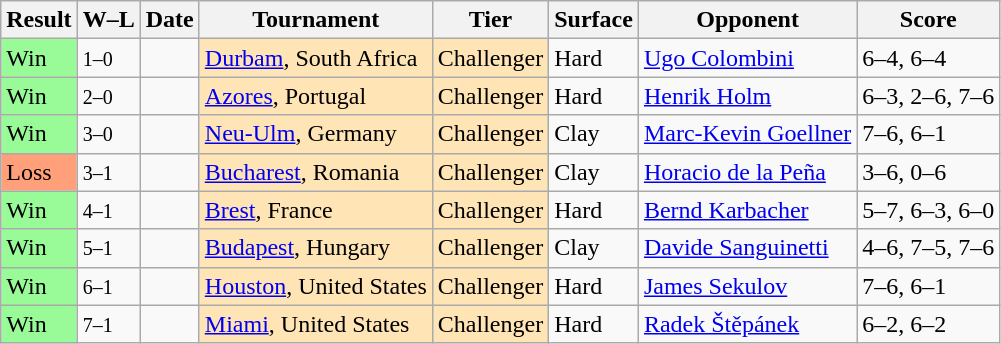<table class="sortable wikitable">
<tr>
<th>Result</th>
<th class="unsortable">W–L</th>
<th>Date</th>
<th>Tournament</th>
<th>Tier</th>
<th>Surface</th>
<th>Opponent</th>
<th class="unsortable">Score</th>
</tr>
<tr>
<td style="background:#98fb98;">Win</td>
<td><small>1–0</small></td>
<td></td>
<td style="background:moccasin;"><a href='#'>Durbam</a>, South Africa</td>
<td style="background:moccasin;">Challenger</td>
<td>Hard</td>
<td> <a href='#'>Ugo Colombini</a></td>
<td>6–4, 6–4</td>
</tr>
<tr>
<td style="background:#98fb98;">Win</td>
<td><small>2–0</small></td>
<td></td>
<td style="background:moccasin;"><a href='#'>Azores</a>, Portugal</td>
<td style="background:moccasin;">Challenger</td>
<td>Hard</td>
<td> <a href='#'>Henrik Holm</a></td>
<td>6–3, 2–6, 7–6</td>
</tr>
<tr>
<td style="background:#98fb98;">Win</td>
<td><small>3–0</small></td>
<td></td>
<td style="background:moccasin;"><a href='#'>Neu-Ulm</a>, Germany</td>
<td style="background:moccasin;">Challenger</td>
<td>Clay</td>
<td> <a href='#'>Marc-Kevin Goellner</a></td>
<td>7–6, 6–1</td>
</tr>
<tr>
<td style="background:#ffa07a;">Loss</td>
<td><small>3–1</small></td>
<td></td>
<td style="background:moccasin;"><a href='#'>Bucharest</a>, Romania</td>
<td style="background:moccasin;">Challenger</td>
<td>Clay</td>
<td> <a href='#'>Horacio de la Peña</a></td>
<td>3–6, 0–6</td>
</tr>
<tr>
<td style="background:#98fb98;">Win</td>
<td><small>4–1</small></td>
<td></td>
<td style="background:moccasin;"><a href='#'>Brest</a>, France</td>
<td style="background:moccasin;">Challenger</td>
<td>Hard</td>
<td> <a href='#'>Bernd Karbacher</a></td>
<td>5–7, 6–3, 6–0</td>
</tr>
<tr>
<td style="background:#98fb98;">Win</td>
<td><small>5–1</small></td>
<td></td>
<td style="background:moccasin;"><a href='#'>Budapest</a>, Hungary</td>
<td style="background:moccasin;">Challenger</td>
<td>Clay</td>
<td> <a href='#'>Davide Sanguinetti</a></td>
<td>4–6, 7–5, 7–6</td>
</tr>
<tr>
<td style="background:#98fb98;">Win</td>
<td><small>6–1</small></td>
<td></td>
<td style="background:moccasin;"><a href='#'>Houston</a>, United States</td>
<td style="background:moccasin;">Challenger</td>
<td>Hard</td>
<td> <a href='#'>James Sekulov</a></td>
<td>7–6, 6–1</td>
</tr>
<tr>
<td style="background:#98fb98;">Win</td>
<td><small>7–1</small></td>
<td></td>
<td style="background:moccasin;"><a href='#'>Miami</a>, United States</td>
<td style="background:moccasin;">Challenger</td>
<td>Hard</td>
<td> <a href='#'>Radek Štěpánek</a></td>
<td>6–2, 6–2</td>
</tr>
</table>
